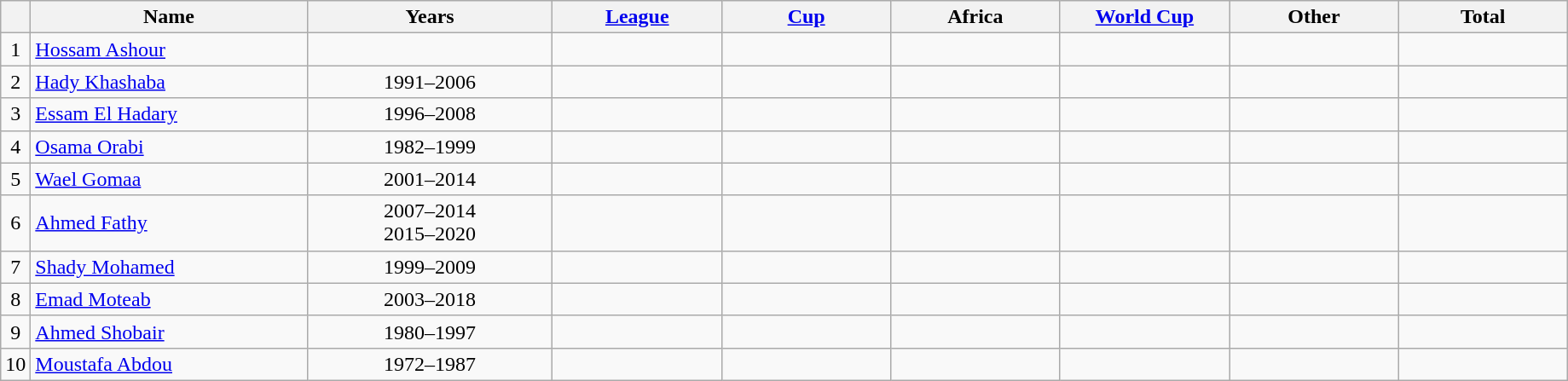<table class="wikitable sortable" width=97% style="text-align:center">
<tr>
<th></th>
<th width=18%>Name</th>
<th width=16%>Years</th>
<th width=11%><a href='#'>League</a></th>
<th width=11%><a href='#'>Cup</a></th>
<th width=11%>Africa</th>
<th width=11%><a href='#'>World Cup</a></th>
<th width=11%>Other</th>
<th width=11%>Total</th>
</tr>
<tr>
<td>1</td>
<td align="left"> <a href='#'>Hossam Ashour</a></td>
<td></td>
<td></td>
<td></td>
<td></td>
<td></td>
<td></td>
<td></td>
</tr>
<tr>
<td>2</td>
<td align="left"> <a href='#'>Hady Khashaba</a></td>
<td>1991–2006</td>
<td></td>
<td></td>
<td></td>
<td></td>
<td></td>
<td></td>
</tr>
<tr>
<td>3</td>
<td align="left"> <a href='#'>Essam El Hadary</a></td>
<td>1996–2008</td>
<td></td>
<td></td>
<td></td>
<td></td>
<td></td>
<td></td>
</tr>
<tr>
<td>4</td>
<td align="left"> <a href='#'>Osama Orabi</a></td>
<td>1982–1999</td>
<td></td>
<td></td>
<td></td>
<td></td>
<td></td>
<td></td>
</tr>
<tr>
<td>5</td>
<td align="left"> <a href='#'>Wael Gomaa</a></td>
<td>2001–2014</td>
<td></td>
<td></td>
<td></td>
<td></td>
<td></td>
<td></td>
</tr>
<tr>
<td>6</td>
<td align="left"> <a href='#'>Ahmed Fathy</a></td>
<td>2007–2014<br>2015–2020</td>
<td></td>
<td></td>
<td></td>
<td></td>
<td></td>
<td></td>
</tr>
<tr>
<td>7</td>
<td align="left"> <a href='#'>Shady Mohamed</a></td>
<td>1999–2009</td>
<td></td>
<td></td>
<td></td>
<td></td>
<td></td>
<td></td>
</tr>
<tr>
<td>8</td>
<td align="left"> <a href='#'>Emad Moteab</a></td>
<td>2003–2018</td>
<td></td>
<td></td>
<td></td>
<td></td>
<td></td>
<td></td>
</tr>
<tr>
<td>9</td>
<td align="left"> <a href='#'>Ahmed Shobair</a></td>
<td>1980–1997</td>
<td></td>
<td></td>
<td></td>
<td></td>
<td></td>
<td></td>
</tr>
<tr>
<td>10</td>
<td align="left"> <a href='#'>Moustafa Abdou</a></td>
<td>1972–1987</td>
<td></td>
<td></td>
<td></td>
<td></td>
<td></td>
<td></td>
</tr>
</table>
